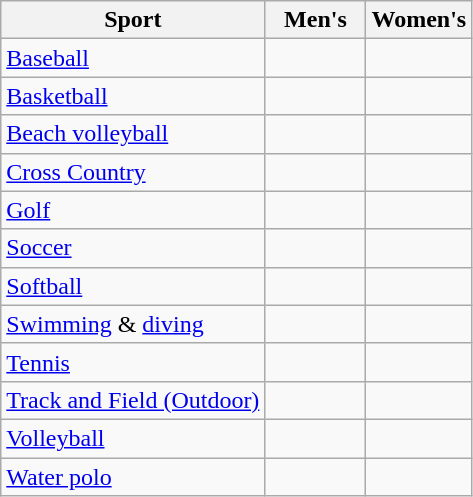<table class="wikitable sortable" style=>
<tr>
<th>Sport</th>
<th style="width:60px;">Men's</th>
<th>Women's</th>
</tr>
<tr>
<td><a href='#'>Baseball</a></td>
<td></td>
<td></td>
</tr>
<tr>
<td><a href='#'>Basketball</a></td>
<td></td>
<td></td>
</tr>
<tr>
<td><a href='#'>Beach volleyball</a></td>
<td></td>
<td></td>
</tr>
<tr>
<td><a href='#'>Cross Country</a></td>
<td></td>
<td></td>
</tr>
<tr>
<td><a href='#'>Golf</a></td>
<td></td>
<td></td>
</tr>
<tr>
<td><a href='#'>Soccer</a></td>
<td></td>
<td></td>
</tr>
<tr>
<td><a href='#'>Softball</a></td>
<td></td>
<td></td>
</tr>
<tr>
<td><a href='#'>Swimming</a> & <a href='#'>diving</a></td>
<td></td>
<td></td>
</tr>
<tr>
<td><a href='#'>Tennis</a></td>
<td></td>
<td></td>
</tr>
<tr>
<td><a href='#'>Track and Field (Outdoor)</a></td>
<td></td>
<td></td>
</tr>
<tr>
<td><a href='#'>Volleyball</a></td>
<td></td>
<td></td>
</tr>
<tr>
<td><a href='#'>Water polo</a></td>
<td></td>
<td></td>
</tr>
</table>
